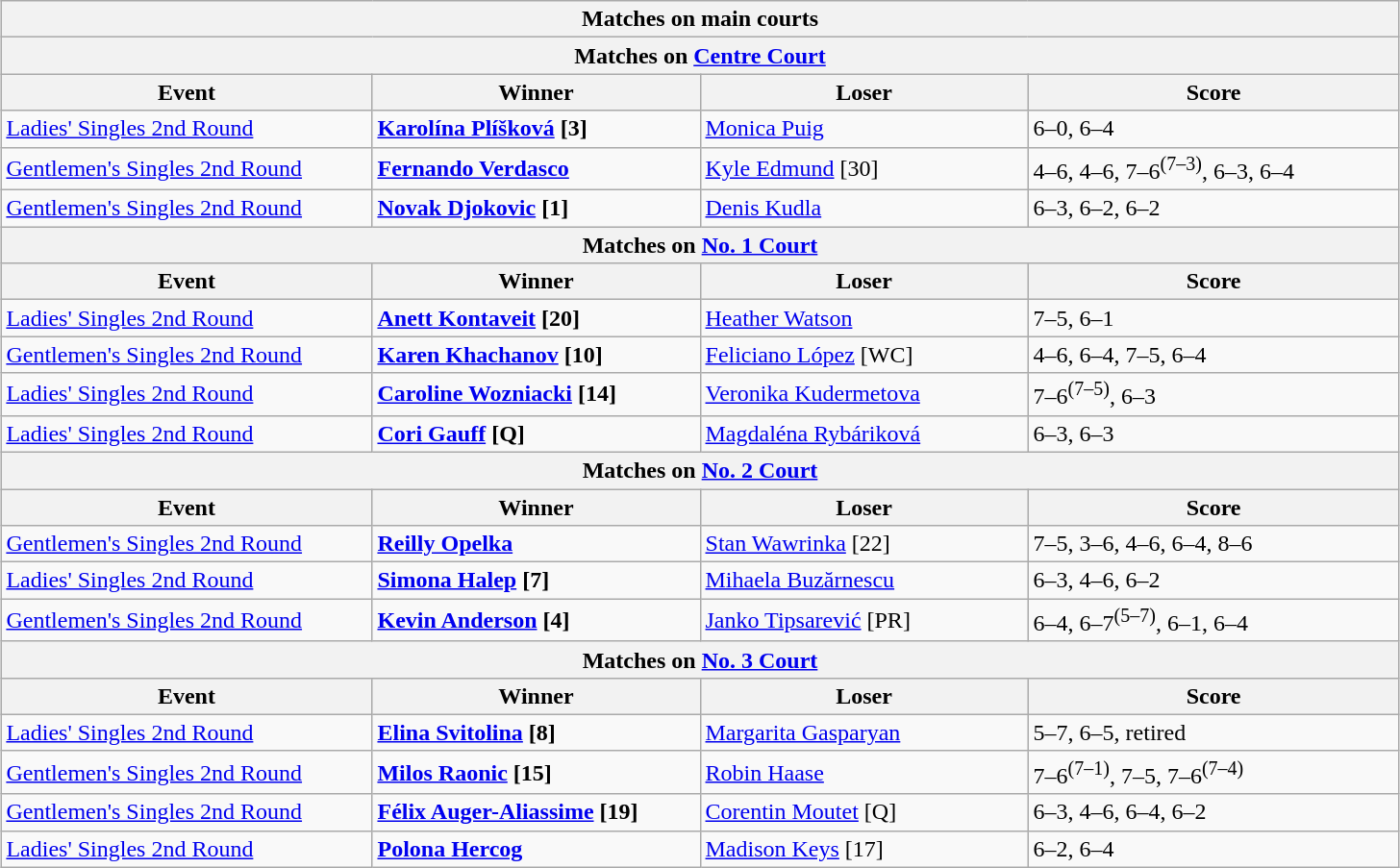<table class="wikitable collapsible uncollapsed" style="margin:auto;">
<tr>
<th colspan="4" style="white-space:nowrap;">Matches on main courts</th>
</tr>
<tr>
<th colspan="4">Matches on <a href='#'>Centre Court</a></th>
</tr>
<tr>
<th width=250>Event</th>
<th width=220>Winner</th>
<th width=220>Loser</th>
<th width=250>Score</th>
</tr>
<tr>
<td><a href='#'>Ladies' Singles 2nd Round</a></td>
<td> <strong><a href='#'>Karolína Plíšková</a> [3]</strong></td>
<td> <a href='#'>Monica Puig</a></td>
<td>6–0, 6–4</td>
</tr>
<tr>
<td><a href='#'>Gentlemen's Singles 2nd Round</a></td>
<td> <strong><a href='#'>Fernando Verdasco</a></strong></td>
<td> <a href='#'>Kyle Edmund</a> [30]</td>
<td>4–6, 4–6, 7–6<sup>(7–3)</sup>, 6–3, 6–4</td>
</tr>
<tr>
<td><a href='#'>Gentlemen's Singles 2nd Round</a></td>
<td> <strong><a href='#'>Novak Djokovic</a> [1]</strong></td>
<td> <a href='#'>Denis Kudla</a></td>
<td>6–3, 6–2, 6–2</td>
</tr>
<tr>
<th colspan="4">Matches on <a href='#'>No. 1 Court</a></th>
</tr>
<tr>
<th width=220>Event</th>
<th width=220>Winner</th>
<th width=220>Loser</th>
<th width=250>Score</th>
</tr>
<tr>
<td><a href='#'>Ladies' Singles 2nd Round</a></td>
<td> <strong><a href='#'>Anett Kontaveit</a> [20]</strong></td>
<td> <a href='#'>Heather Watson</a></td>
<td>7–5, 6–1</td>
</tr>
<tr>
<td><a href='#'>Gentlemen's Singles 2nd Round</a></td>
<td> <strong><a href='#'>Karen Khachanov</a> [10]</strong></td>
<td> <a href='#'>Feliciano López</a> [WC]</td>
<td>4–6, 6–4, 7–5, 6–4</td>
</tr>
<tr>
<td><a href='#'>Ladies' Singles 2nd Round</a></td>
<td> <strong><a href='#'>Caroline Wozniacki</a> [14]</strong></td>
<td> <a href='#'>Veronika Kudermetova</a></td>
<td>7–6<sup>(7–5)</sup>, 6–3</td>
</tr>
<tr>
<td><a href='#'>Ladies' Singles 2nd Round</a></td>
<td> <strong><a href='#'>Cori Gauff</a> [Q]</strong></td>
<td> <a href='#'>Magdaléna Rybáriková</a></td>
<td>6–3, 6–3</td>
</tr>
<tr>
<th colspan="4">Matches on <a href='#'>No. 2 Court</a></th>
</tr>
<tr>
<th width=220>Event</th>
<th width=220>Winner</th>
<th width=220>Loser</th>
<th width=250>Score</th>
</tr>
<tr>
<td><a href='#'>Gentlemen's Singles 2nd Round</a></td>
<td> <strong><a href='#'>Reilly Opelka</a></strong></td>
<td> <a href='#'>Stan Wawrinka</a> [22]</td>
<td>7–5, 3–6, 4–6, 6–4, 8–6</td>
</tr>
<tr>
<td><a href='#'>Ladies' Singles 2nd Round</a></td>
<td> <strong><a href='#'>Simona Halep</a> [7]</strong></td>
<td> <a href='#'>Mihaela Buzărnescu</a></td>
<td>6–3, 4–6, 6–2</td>
</tr>
<tr>
<td><a href='#'>Gentlemen's Singles 2nd Round</a></td>
<td> <strong><a href='#'>Kevin Anderson</a> [4]</strong></td>
<td> <a href='#'>Janko Tipsarević</a> [PR]</td>
<td>6–4, 6–7<sup>(5–7)</sup>, 6–1, 6–4</td>
</tr>
<tr>
<th colspan="4">Matches on <a href='#'>No. 3 Court</a></th>
</tr>
<tr>
<th width=220>Event</th>
<th width=220>Winner</th>
<th width=220>Loser</th>
<th width=250>Score</th>
</tr>
<tr>
<td><a href='#'>Ladies' Singles 2nd Round</a></td>
<td> <strong><a href='#'>Elina Svitolina</a> [8]</strong></td>
<td> <a href='#'>Margarita Gasparyan</a></td>
<td>5–7, 6–5, retired</td>
</tr>
<tr>
<td><a href='#'>Gentlemen's Singles 2nd Round</a></td>
<td> <strong><a href='#'>Milos Raonic</a> [15]</strong></td>
<td> <a href='#'>Robin Haase</a></td>
<td>7–6<sup>(7–1)</sup>, 7–5, 7–6<sup>(7–4)</sup></td>
</tr>
<tr>
<td><a href='#'>Gentlemen's Singles 2nd Round</a></td>
<td> <strong><a href='#'>Félix Auger-Aliassime</a> [19]</strong></td>
<td> <a href='#'>Corentin Moutet</a> [Q]</td>
<td>6–3, 4–6, 6–4, 6–2</td>
</tr>
<tr>
<td><a href='#'>Ladies' Singles 2nd Round</a></td>
<td> <strong><a href='#'>Polona Hercog</a></strong></td>
<td> <a href='#'>Madison Keys</a> [17]</td>
<td>6–2, 6–4</td>
</tr>
</table>
